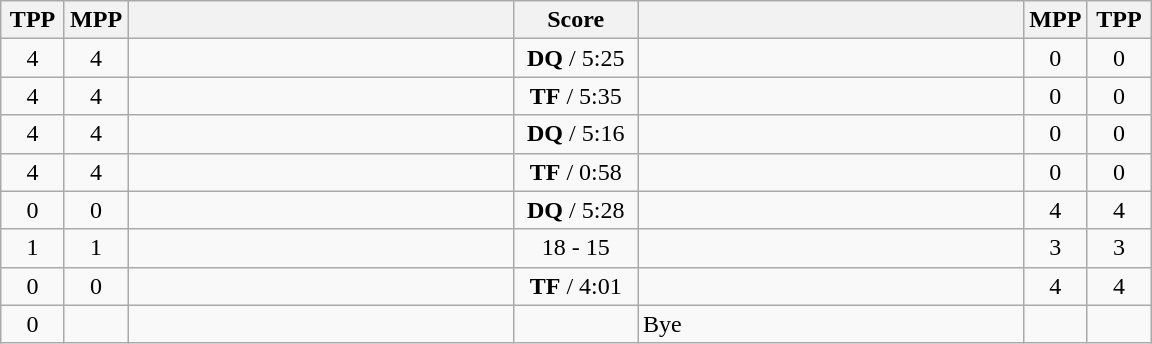<table class="wikitable" style="text-align: center;" |>
<tr>
<th width="35">TPP</th>
<th width="35">MPP</th>
<th width="250"></th>
<th width="75">Score</th>
<th width="250"></th>
<th width="35">MPP</th>
<th width="35">TPP</th>
</tr>
<tr>
<td>4</td>
<td>4</td>
<td style="text-align:left;"></td>
<td><strong>DQ</strong> / 5:25</td>
<td style="text-align:left;"><strong></strong></td>
<td>0</td>
<td>0</td>
</tr>
<tr>
<td>4</td>
<td>4</td>
<td style="text-align:left;"></td>
<td><strong>TF</strong> / 5:35</td>
<td style="text-align:left;"><strong></strong></td>
<td>0</td>
<td>0</td>
</tr>
<tr>
<td>4</td>
<td>4</td>
<td style="text-align:left;"></td>
<td><strong>DQ</strong> / 5:16</td>
<td style="text-align:left;"><strong></strong></td>
<td>0</td>
<td>0</td>
</tr>
<tr>
<td>4</td>
<td>4</td>
<td style="text-align:left;"></td>
<td><strong>TF</strong> / 0:58</td>
<td style="text-align:left;"><strong></strong></td>
<td>0</td>
<td>0</td>
</tr>
<tr>
<td>0</td>
<td>0</td>
<td style="text-align:left;"><strong></strong></td>
<td><strong>DQ</strong> / 5:28</td>
<td style="text-align:left;"></td>
<td>4</td>
<td>4</td>
</tr>
<tr>
<td>1</td>
<td>1</td>
<td style="text-align:left;"><strong></strong></td>
<td>18 - 15</td>
<td style="text-align:left;"></td>
<td>3</td>
<td>3</td>
</tr>
<tr>
<td>0</td>
<td>0</td>
<td style="text-align:left;"><strong></strong></td>
<td><strong>TF</strong> / 4:01</td>
<td style="text-align:left;"></td>
<td>4</td>
<td>4</td>
</tr>
<tr>
<td>0</td>
<td></td>
<td style="text-align:left;"><strong></strong></td>
<td></td>
<td style="text-align:left;">Bye</td>
<td></td>
<td></td>
</tr>
</table>
